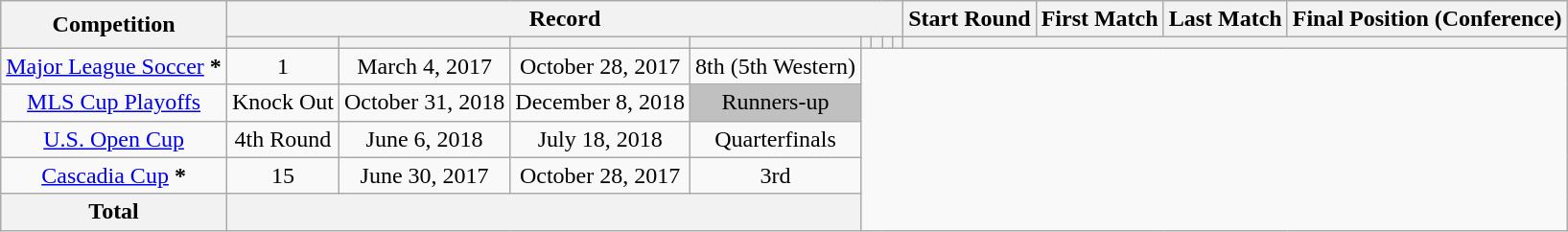<table class="wikitable" style="text-align: center">
<tr>
<th rowspan=2>Competition</th>
<th colspan=8>Record</th>
<th>Start Round</th>
<th>First Match</th>
<th>Last Match</th>
<th>Final Position (Conference)</th>
</tr>
<tr>
<th></th>
<th></th>
<th></th>
<th></th>
<th></th>
<th></th>
<th></th>
<th></th>
<th colspan=4></th>
</tr>
<tr>
<td><a href='#'>Major League Soccer</a> <strong>*</strong><br></td>
<td>1</td>
<td>March 4, 2017</td>
<td>October 28, 2017</td>
<td>8th (5th Western)</td>
</tr>
<tr>
<td><a href='#'>MLS Cup Playoffs</a><br></td>
<td>Knock Out</td>
<td>October 31, 2018</td>
<td>December 8, 2018</td>
<td style="background:Silver;">Runners-up</td>
</tr>
<tr>
<td><a href='#'>U.S. Open Cup</a><br></td>
<td>4th Round</td>
<td>June 6, 2018</td>
<td>July 18, 2018</td>
<td>Quarterfinals</td>
</tr>
<tr>
<td><a href='#'>Cascadia Cup</a> <strong>*</strong><br></td>
<td>15</td>
<td>June 30, 2017</td>
<td>October 28, 2017</td>
<td>3rd</td>
</tr>
<tr>
<th>Total<br></th>
<th colspan=4></th>
</tr>
</table>
